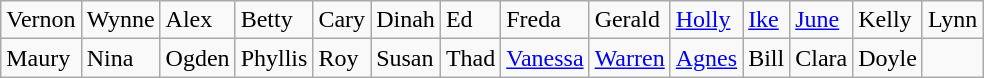<table class="wikitable">
<tr>
<td>Vernon</td>
<td>Wynne</td>
<td>Alex</td>
<td>Betty</td>
<td>Cary</td>
<td>Dinah</td>
<td>Ed</td>
<td>Freda</td>
<td>Gerald</td>
<td><a href='#'>Holly</a></td>
<td><a href='#'>Ike</a></td>
<td><a href='#'>June</a></td>
<td>Kelly</td>
<td>Lynn</td>
</tr>
<tr>
<td>Maury</td>
<td>Nina</td>
<td>Ogden</td>
<td>Phyllis</td>
<td>Roy</td>
<td>Susan</td>
<td>Thad</td>
<td><a href='#'>Vanessa</a></td>
<td><a href='#'>Warren</a></td>
<td><a href='#'>Agnes</a></td>
<td>Bill</td>
<td>Clara</td>
<td>Doyle</td>
<td></td>
</tr>
</table>
